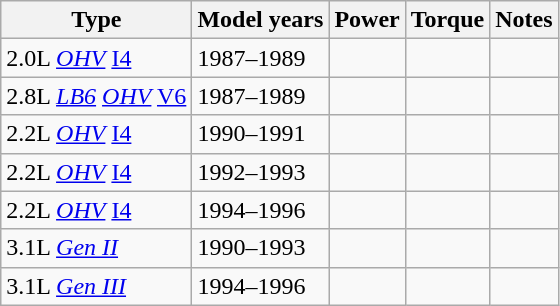<table class="wikitable">
<tr>
<th>Type</th>
<th>Model years</th>
<th>Power</th>
<th>Torque</th>
<th>Notes</th>
</tr>
<tr>
<td> 2.0L <em><a href='#'>OHV</a></em> <a href='#'>I4</a></td>
<td>1987–1989</td>
<td></td>
<td></td>
<td></td>
</tr>
<tr>
<td> 2.8L <em><a href='#'>LB6</a></em> <em><a href='#'>OHV</a></em> <a href='#'>V6</a></td>
<td>1987–1989</td>
<td></td>
<td></td>
<td></td>
</tr>
<tr>
<td> 2.2L <em><a href='#'>OHV</a></em> <a href='#'>I4</a></td>
<td>1990–1991</td>
<td></td>
<td></td>
<td></td>
</tr>
<tr>
<td> 2.2L <em><a href='#'>OHV</a></em> <a href='#'>I4</a></td>
<td>1992–1993</td>
<td></td>
<td></td>
<td></td>
</tr>
<tr>
<td> 2.2L <em><a href='#'>OHV</a></em> <a href='#'>I4</a></td>
<td>1994–1996</td>
<td></td>
<td></td>
<td></td>
</tr>
<tr>
<td> 3.1L <em><a href='#'>Gen II</a></em></td>
<td>1990–1993</td>
<td></td>
<td></td>
<td></td>
</tr>
<tr>
<td> 3.1L <em><a href='#'>Gen III</a></em></td>
<td>1994–1996</td>
<td></td>
<td></td>
<td></td>
</tr>
</table>
